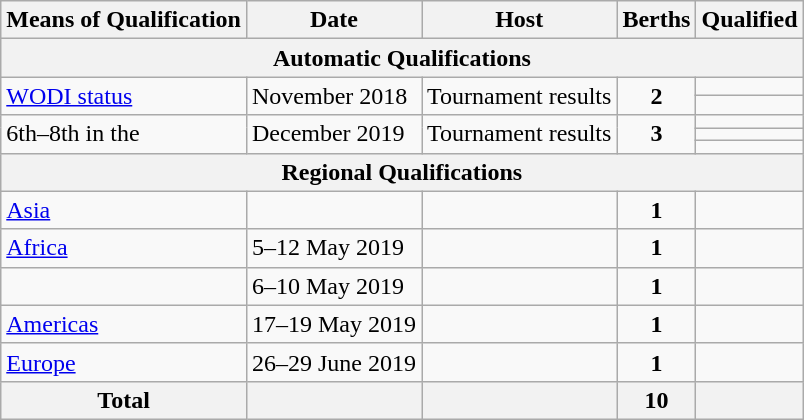<table class="wikitable">
<tr>
<th>Means of Qualification</th>
<th>Date</th>
<th>Host</th>
<th>Berths</th>
<th>Qualified</th>
</tr>
<tr>
<th colspan="5">Automatic Qualifications</th>
</tr>
<tr>
<td rowspan="2"><a href='#'>WODI status</a></td>
<td rowspan="2">November 2018</td>
<td rowspan="2">Tournament results</td>
<td rowspan="2" style="text-align:center;"><strong>2</strong></td>
<td></td>
</tr>
<tr>
<td></td>
</tr>
<tr>
<td rowspan="3">6th–8th in the </td>
<td rowspan="3">December 2019</td>
<td rowspan="3">Tournament results</td>
<td rowspan="3" style="text-align:center;"><strong>3</strong></td>
<td></td>
</tr>
<tr>
<td></td>
</tr>
<tr>
<td></td>
</tr>
<tr>
<th colspan="5">Regional Qualifications</th>
</tr>
<tr>
<td><a href='#'>Asia</a></td>
<td></td>
<td></td>
<td style="text-align:center;"><strong>1</strong></td>
<td></td>
</tr>
<tr>
<td><a href='#'>Africa</a></td>
<td>5–12 May 2019</td>
<td></td>
<td style="text-align:center;"><strong>1</strong></td>
<td></td>
</tr>
<tr>
<td></td>
<td>6–10 May 2019</td>
<td></td>
<td style="text-align:center;"><strong>1</strong></td>
<td><s></s></td>
</tr>
<tr>
<td><a href='#'>Americas</a></td>
<td>17–19 May 2019</td>
<td></td>
<td style="text-align:center;"><strong>1</strong></td>
<td></td>
</tr>
<tr>
<td><a href='#'>Europe</a></td>
<td>26–29 June 2019</td>
<td></td>
<td style="text-align:center;"><strong>1</strong></td>
<td></td>
</tr>
<tr>
<th>Total</th>
<th></th>
<th></th>
<th>10</th>
<th></th>
</tr>
</table>
